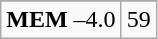<table class="wikitable">
<tr align="center">
</tr>
<tr align="center">
<td><strong>MEM</strong> –4.0</td>
<td>59</td>
</tr>
</table>
